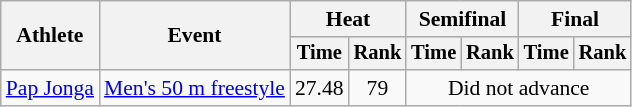<table class="wikitable" style="font-size:90%">
<tr>
<th rowspan="2">Athlete</th>
<th rowspan="2">Event</th>
<th colspan="2">Heat</th>
<th colspan="2">Semifinal</th>
<th colspan="2">Final</th>
</tr>
<tr style="font-size:95%">
<th>Time</th>
<th>Rank</th>
<th>Time</th>
<th>Rank</th>
<th>Time</th>
<th>Rank</th>
</tr>
<tr align="center">
<td align="left"><a href='#'>Pap Jonga</a></td>
<td align="left"><a href='#'>Men's 50 m freestyle</a></td>
<td>27.48</td>
<td>79</td>
<td colspan="4">Did not advance</td>
</tr>
</table>
